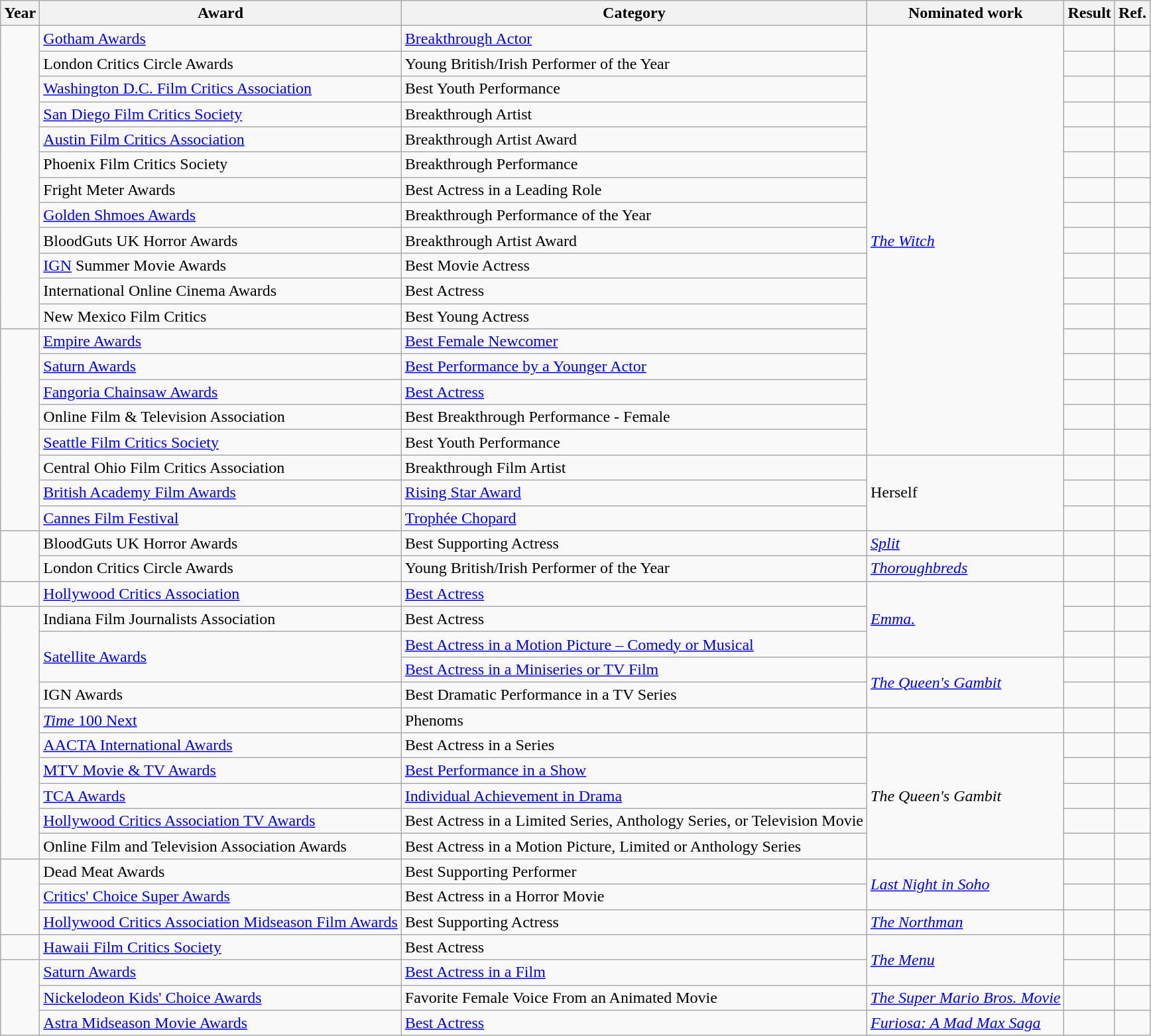<table class="wikitable sortable">
<tr>
<th>Year</th>
<th>Award</th>
<th>Category</th>
<th>Nominated work</th>
<th>Result</th>
<th>Ref.</th>
</tr>
<tr>
<td rowspan="12"></td>
<td><a href='#'>Gotham Awards</a></td>
<td><a href='#'>Breakthrough Actor</a></td>
<td rowspan="17"><a href='#'><em>The Witch</em></a></td>
<td></td>
<td style="text-align:center;"></td>
</tr>
<tr>
<td>London Critics Circle Awards</td>
<td>Young British/Irish Performer of the Year</td>
<td></td>
<td style="text-align:center;"></td>
</tr>
<tr>
<td><a href='#'>Washington D.C. Film Critics Association</a></td>
<td>Best Youth Performance</td>
<td></td>
<td style="text-align:center;"></td>
</tr>
<tr>
<td><a href='#'>San Diego Film Critics Society</a></td>
<td>Breakthrough Artist</td>
<td></td>
<td style="text-align:center;"></td>
</tr>
<tr>
<td><a href='#'>Austin Film Critics Association</a></td>
<td>Breakthrough Artist Award</td>
<td></td>
<td style="text-align:center;"></td>
</tr>
<tr>
<td>Phoenix Film Critics Society</td>
<td>Breakthrough Performance</td>
<td></td>
<td style="text-align:center;"></td>
</tr>
<tr>
<td>Fright Meter Awards</td>
<td>Best Actress in a Leading Role</td>
<td></td>
<td style="text-align:center;"></td>
</tr>
<tr>
<td><a href='#'>Golden Shmoes Awards</a></td>
<td>Breakthrough Performance of the Year</td>
<td></td>
<td style="text-align:center;"></td>
</tr>
<tr>
<td>BloodGuts UK Horror Awards</td>
<td>Breakthrough Artist Award</td>
<td></td>
<td style="text-align:center;"></td>
</tr>
<tr>
<td><a href='#'>IGN</a> Summer Movie Awards</td>
<td>Best Movie Actress</td>
<td></td>
<td style="text-align:center;"></td>
</tr>
<tr>
<td>International Online Cinema Awards</td>
<td>Best Actress</td>
<td></td>
<td style="text-align:center;"></td>
</tr>
<tr>
<td>New Mexico Film Critics</td>
<td>Best Young Actress</td>
<td></td>
<td style="text-align:center;"></td>
</tr>
<tr>
<td rowspan="8"></td>
<td><a href='#'>Empire Awards</a></td>
<td><a href='#'>Best Female Newcomer</a></td>
<td></td>
<td style="text-align:center;"></td>
</tr>
<tr>
<td><a href='#'>Saturn Awards</a></td>
<td><a href='#'>Best Performance by a Younger Actor</a></td>
<td></td>
<td style="text-align:center;"></td>
</tr>
<tr>
<td><a href='#'>Fangoria Chainsaw Awards</a></td>
<td><a href='#'>Best Actress</a></td>
<td></td>
<td style="text-align:center;"></td>
</tr>
<tr>
<td>Online Film & Television Association</td>
<td>Best Breakthrough Performance - Female</td>
<td></td>
<td style="text-align:center;"></td>
</tr>
<tr>
<td><a href='#'>Seattle Film Critics Society</a></td>
<td>Best Youth Performance</td>
<td></td>
<td style="text-align:center;"></td>
</tr>
<tr>
<td>Central Ohio Film Critics Association</td>
<td>Breakthrough Film Artist</td>
<td rowspan="3">Herself</td>
<td></td>
<td style="text-align:center;"></td>
</tr>
<tr>
<td><a href='#'>British Academy Film Awards</a></td>
<td><a href='#'>Rising Star Award</a></td>
<td></td>
<td style="text-align:center;"></td>
</tr>
<tr>
<td><a href='#'>Cannes Film Festival</a></td>
<td><a href='#'>Trophée Chopard</a></td>
<td></td>
<td style="text-align:center;"></td>
</tr>
<tr>
<td rowspan="2"></td>
<td>BloodGuts UK Horror Awards</td>
<td>Best Supporting Actress</td>
<td><em><a href='#'>Split</a></em></td>
<td></td>
<td style="text-align:center;"></td>
</tr>
<tr>
<td>London Critics Circle Awards</td>
<td>Young British/Irish Performer of the Year</td>
<td><em><a href='#'>Thoroughbreds</a></em></td>
<td></td>
<td style="text-align:center;"></td>
</tr>
<tr>
<td></td>
<td><a href='#'>Hollywood Critics Association</a></td>
<td><a href='#'>Best Actress</a></td>
<td rowspan="3"><em><a href='#'>Emma.</a></em></td>
<td></td>
<td style="text-align:center;"></td>
</tr>
<tr>
<td rowspan="10"></td>
<td>Indiana Film Journalists Association</td>
<td>Best Actress</td>
<td></td>
<td style="text-align:center;"></td>
</tr>
<tr>
<td rowspan=2><a href='#'>Satellite Awards</a></td>
<td><a href='#'>Best Actress in a Motion Picture – Comedy or Musical</a></td>
<td></td>
<td style="text-align:center;"></td>
</tr>
<tr>
<td><a href='#'>Best Actress in a Miniseries or TV Film</a></td>
<td rowspan=2><em><a href='#'>The Queen's Gambit</a></em></td>
<td></td>
<td style="text-align:center;"></td>
</tr>
<tr>
<td>IGN Awards</td>
<td>Best Dramatic Performance in a TV Series</td>
<td></td>
<td style="text-align:center;"></td>
</tr>
<tr>
<td><a href='#'><em>Time</em> 100 Next</a></td>
<td>Phenoms</td>
<td></td>
<td></td>
<td style="text-align:center;"></td>
</tr>
<tr>
<td><a href='#'>AACTA International Awards</a></td>
<td>Best Actress in a Series</td>
<td rowspan="5"><em>The Queen's Gambit</em></td>
<td></td>
<td style="text-align:center;"></td>
</tr>
<tr>
<td><a href='#'>MTV Movie & TV Awards</a></td>
<td><a href='#'>Best Performance in a Show</a></td>
<td></td>
<td style="text-align:center;"></td>
</tr>
<tr>
<td><a href='#'>TCA Awards</a></td>
<td><a href='#'>Individual Achievement in Drama</a></td>
<td></td>
<td style="text-align:center;"></td>
</tr>
<tr>
<td><a href='#'>Hollywood Critics Association TV Awards</a></td>
<td>Best Actress in a Limited Series, Anthology Series, or Television Movie</td>
<td></td>
<td style="text-align:center;"></td>
</tr>
<tr>
<td>Online Film and Television Association Awards</td>
<td>Best Actress in a Motion Picture, Limited or Anthology Series</td>
<td></td>
<td></td>
</tr>
<tr>
<td rowspan=3></td>
<td>Dead Meat Awards</td>
<td>Best Supporting Performer</td>
<td rowspan=2><em><a href='#'>Last Night in Soho</a></em></td>
<td></td>
<td></td>
</tr>
<tr>
<td><a href='#'>Critics' Choice Super Awards</a></td>
<td>Best Actress in a Horror Movie</td>
<td></td>
<td></td>
</tr>
<tr>
<td><a href='#'>Hollywood Critics Association Midseason Film Awards</a></td>
<td>Best Supporting Actress</td>
<td><em><a href='#'>The Northman</a></em></td>
<td></td>
<td></td>
</tr>
<tr>
<td></td>
<td><a href='#'>Hawaii Film Critics Society</a></td>
<td>Best Actress</td>
<td rowspan=2><em><a href='#'>The Menu</a></em></td>
<td></td>
<td style="text-align:center;"></td>
</tr>
<tr>
<td rowspan=3></td>
<td><a href='#'>Saturn Awards</a></td>
<td><a href='#'>Best Actress in a Film</a></td>
<td></td>
<td style="text-align:center;"></td>
</tr>
<tr>
<td><a href='#'>Nickelodeon Kids' Choice Awards</a></td>
<td>Favorite Female Voice From an Animated Movie</td>
<td><em><a href='#'>The Super Mario Bros. Movie</a></em></td>
<td></td>
<td style="text-align:center;"></td>
</tr>
<tr>
<td><a href='#'>Astra Midseason Movie Awards</a></td>
<td><a href='#'>Best Actress</a></td>
<td><em><a href='#'>Furiosa: A Mad Max Saga</a></em></td>
<td></td>
<td style="text-align:center;"></td>
</tr>
</table>
